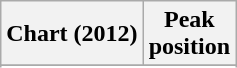<table class="wikitable sortable plainrowheaders">
<tr>
<th>Chart (2012)</th>
<th>Peak<br>position</th>
</tr>
<tr>
</tr>
<tr>
</tr>
<tr>
</tr>
</table>
